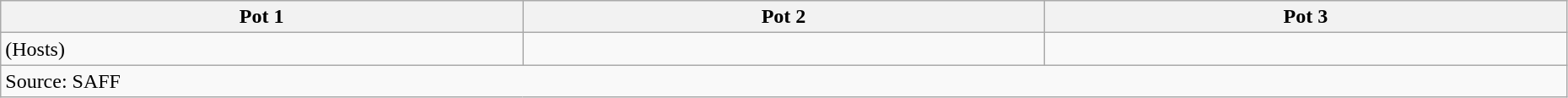<table class="wikitable" style="width:98%;">
<tr>
<th width=20%>Pot 1</th>
<th width=20%>Pot 2</th>
<th width=20%>Pot 3</th>
</tr>
<tr>
<td> (Hosts)<br></td>
<td><br></td>
<td><br></td>
</tr>
<tr>
<td colspan=4>Source: SAFF</td>
</tr>
</table>
